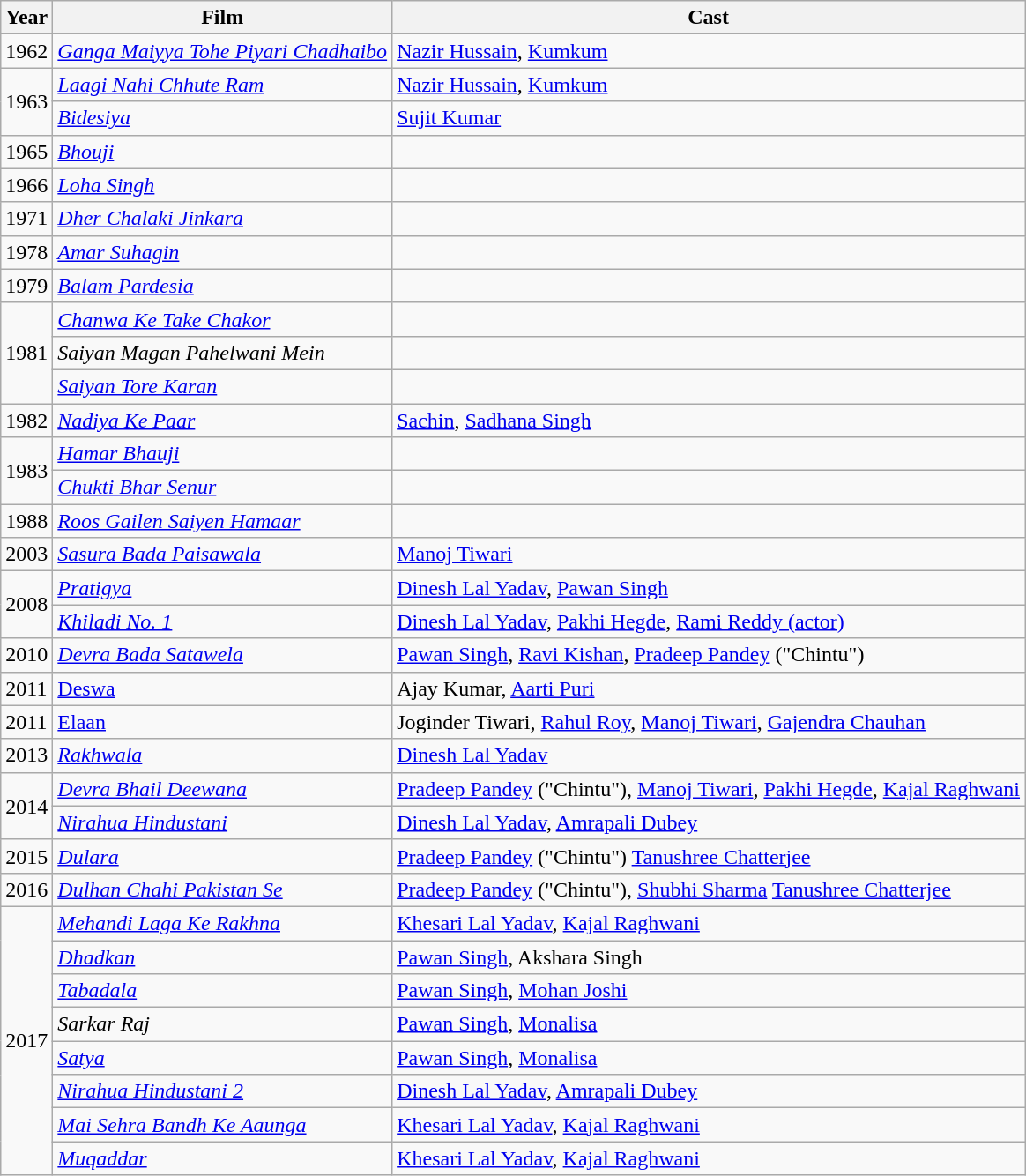<table class="wikitable">
<tr>
<th>Year</th>
<th>Film</th>
<th>Cast</th>
</tr>
<tr>
<td>1962</td>
<td><em><a href='#'>Ganga Maiyya Tohe Piyari Chadhaibo</a></em></td>
<td><a href='#'>Nazir Hussain</a>, <a href='#'>Kumkum</a></td>
</tr>
<tr>
<td rowspan="2">1963</td>
<td><em><a href='#'>Laagi Nahi Chhute Ram</a></em></td>
<td><a href='#'>Nazir Hussain</a>, <a href='#'>Kumkum</a></td>
</tr>
<tr>
<td><em><a href='#'>Bidesiya</a></em></td>
<td><a href='#'>Sujit Kumar</a></td>
</tr>
<tr>
<td>1965</td>
<td><em><a href='#'>Bhouji</a></em></td>
<td></td>
</tr>
<tr>
<td>1966</td>
<td><em><a href='#'>Loha Singh</a></em></td>
<td></td>
</tr>
<tr>
<td>1971</td>
<td><em><a href='#'>Dher Chalaki Jinkara</a></em></td>
<td></td>
</tr>
<tr>
<td>1978</td>
<td><em><a href='#'>Amar Suhagin</a></em></td>
<td></td>
</tr>
<tr>
<td>1979</td>
<td><em><a href='#'>Balam Pardesia</a></em></td>
<td></td>
</tr>
<tr>
<td rowspan="3">1981</td>
<td><em><a href='#'>Chanwa Ke Take Chakor</a></em></td>
<td></td>
</tr>
<tr>
<td><em>Saiyan Magan Pahelwani Mein</em></td>
<td></td>
</tr>
<tr>
<td><em><a href='#'>Saiyan Tore Karan</a></em></td>
<td></td>
</tr>
<tr>
<td>1982</td>
<td><em><a href='#'>Nadiya Ke Paar</a></em></td>
<td><a href='#'>Sachin</a>, <a href='#'>Sadhana Singh</a></td>
</tr>
<tr>
<td rowspan="2">1983</td>
<td><em><a href='#'>Hamar Bhauji</a></em></td>
<td></td>
</tr>
<tr>
<td><em><a href='#'>Chukti Bhar Senur</a></em></td>
<td></td>
</tr>
<tr>
<td>1988</td>
<td><em><a href='#'>Roos Gailen Saiyen Hamaar</a></em></td>
<td></td>
</tr>
<tr>
<td>2003</td>
<td><em><a href='#'>Sasura Bada Paisawala</a></em></td>
<td><a href='#'>Manoj Tiwari</a></td>
</tr>
<tr>
<td rowspan="2">2008</td>
<td><em><a href='#'>Pratigya</a></em></td>
<td><a href='#'>Dinesh Lal Yadav</a>, <a href='#'>Pawan Singh</a></td>
</tr>
<tr>
<td><em><a href='#'>Khiladi No. 1</a></em></td>
<td><a href='#'>Dinesh Lal Yadav</a>, <a href='#'>Pakhi Hegde</a>, <a href='#'>Rami Reddy (actor)</a></td>
</tr>
<tr>
<td>2010</td>
<td><em><a href='#'>Devra Bada Satawela</a></em></td>
<td><a href='#'>Pawan Singh</a>, <a href='#'>Ravi Kishan</a>, <a href='#'>Pradeep Pandey</a> ("Chintu")</td>
</tr>
<tr>
<td>2011</td>
<td><a href='#'>Deswa</a></td>
<td>Ajay Kumar, <a href='#'>Aarti Puri</a></td>
</tr>
<tr>
<td>2011</td>
<td><a href='#'>Elaan</a></td>
<td>Joginder Tiwari, <a href='#'>Rahul Roy</a>, <a href='#'>Manoj Tiwari</a>, <a href='#'>Gajendra Chauhan</a></td>
</tr>
<tr>
<td>2013</td>
<td><em><a href='#'>Rakhwala</a></em></td>
<td><a href='#'>Dinesh Lal Yadav</a></td>
</tr>
<tr>
<td rowspan="2">2014</td>
<td><em><a href='#'>Devra Bhail Deewana</a></em></td>
<td><a href='#'>Pradeep Pandey</a> ("Chintu"), <a href='#'>Manoj Tiwari</a>, <a href='#'>Pakhi Hegde</a>, <a href='#'>Kajal Raghwani</a></td>
</tr>
<tr>
<td><em><a href='#'>Nirahua Hindustani</a></em></td>
<td><a href='#'>Dinesh Lal Yadav</a>, <a href='#'>Amrapali Dubey</a></td>
</tr>
<tr>
<td>2015</td>
<td><em><a href='#'>Dulara</a></em></td>
<td><a href='#'>Pradeep Pandey</a> ("Chintu") <a href='#'>Tanushree Chatterjee</a></td>
</tr>
<tr>
<td>2016</td>
<td><em><a href='#'>Dulhan Chahi Pakistan Se</a></em></td>
<td><a href='#'>Pradeep Pandey</a> ("Chintu"), <a href='#'>Shubhi Sharma</a> <a href='#'>Tanushree Chatterjee</a></td>
</tr>
<tr>
<td rowspan="8">2017</td>
<td><em><a href='#'>Mehandi Laga Ke Rakhna</a></em></td>
<td><a href='#'>Khesari Lal Yadav</a>, <a href='#'>Kajal Raghwani</a></td>
</tr>
<tr>
<td><em><a href='#'>Dhadkan</a></em></td>
<td><a href='#'>Pawan Singh</a>, Akshara Singh</td>
</tr>
<tr>
<td><em><a href='#'>Tabadala</a></em></td>
<td><a href='#'>Pawan Singh</a>, <a href='#'>Mohan Joshi</a></td>
</tr>
<tr>
<td><em>Sarkar Raj</em></td>
<td><a href='#'>Pawan Singh</a>, <a href='#'>Monalisa</a></td>
</tr>
<tr>
<td><em><a href='#'>Satya</a></em></td>
<td><a href='#'>Pawan Singh</a>, <a href='#'>Monalisa</a></td>
</tr>
<tr>
<td><em><a href='#'>Nirahua Hindustani 2</a></em></td>
<td><a href='#'>Dinesh Lal Yadav</a>, <a href='#'>Amrapali Dubey</a></td>
</tr>
<tr>
<td><em><a href='#'>Mai Sehra Bandh Ke Aaunga</a></em></td>
<td><a href='#'>Khesari Lal Yadav</a>, <a href='#'>Kajal Raghwani</a></td>
</tr>
<tr>
<td><em><a href='#'>Muqaddar</a></em></td>
<td><a href='#'>Khesari Lal Yadav</a>, <a href='#'>Kajal Raghwani</a></td>
</tr>
</table>
